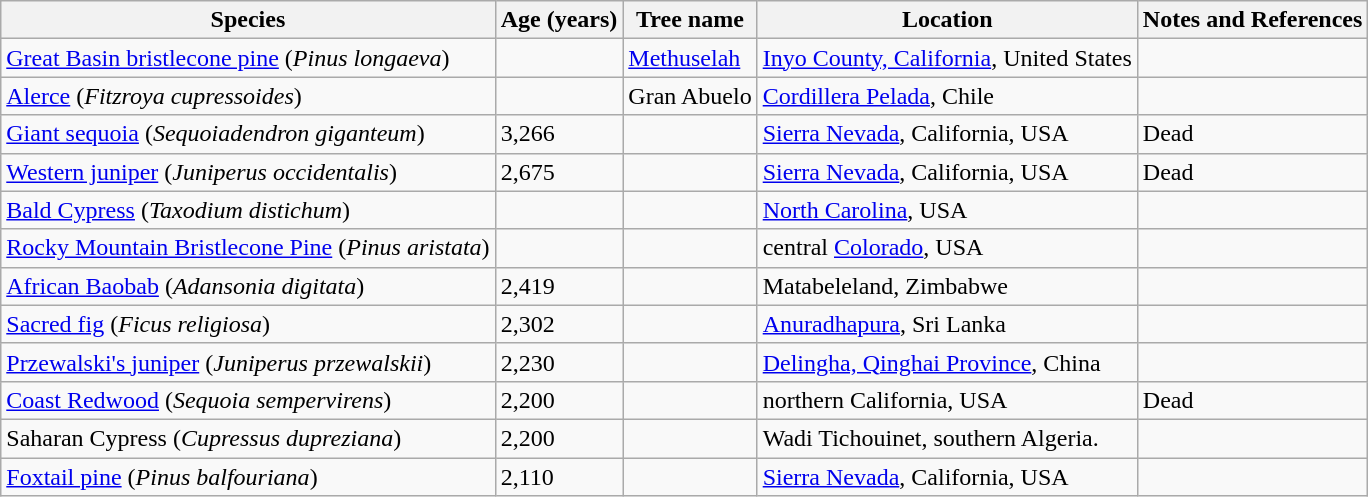<table class="wikitable" font=90%">
<tr>
<th>Species</th>
<th>Age (years)</th>
<th>Tree name</th>
<th>Location</th>
<th>Notes and References</th>
</tr>
<tr>
<td><a href='#'>Great Basin bristlecone pine</a> (<em>Pinus longaeva</em>)</td>
<td> </td>
<td><a href='#'>Methuselah</a></td>
<td><a href='#'>Inyo County, California</a>, United States</td>
<td></td>
</tr>
<tr>
<td><a href='#'>Alerce</a> (<em>Fitzroya cupressoides</em>)</td>
<td></td>
<td>Gran Abuelo</td>
<td><a href='#'>Cordillera Pelada</a>, Chile</td>
<td></td>
</tr>
<tr>
<td><a href='#'>Giant sequoia</a> (<em>Sequoiadendron giganteum</em>)</td>
<td>3,266</td>
<td></td>
<td><a href='#'>Sierra Nevada</a>, California, USA</td>
<td>Dead</td>
</tr>
<tr>
<td><a href='#'>Western juniper</a> (<em>Juniperus occidentalis</em>)</td>
<td>2,675</td>
<td></td>
<td><a href='#'>Sierra Nevada</a>, California, USA</td>
<td>Dead</td>
</tr>
<tr>
<td><a href='#'>Bald Cypress</a> (<em>Taxodium distichum</em>)</td>
<td></td>
<td></td>
<td><a href='#'>North Carolina</a>, USA</td>
<td></td>
</tr>
<tr>
<td><a href='#'>Rocky Mountain Bristlecone Pine</a> (<em>Pinus aristata</em>)</td>
<td></td>
<td></td>
<td>central <a href='#'>Colorado</a>, USA</td>
<td></td>
</tr>
<tr>
<td><a href='#'>African Baobab</a> (<em>Adansonia digitata</em>)</td>
<td>2,419</td>
<td></td>
<td>Matabeleland, Zimbabwe</td>
<td></td>
</tr>
<tr>
<td><a href='#'>Sacred fig</a> (<em>Ficus religiosa</em>)</td>
<td>2,302</td>
<td></td>
<td><a href='#'>Anuradhapura</a>, Sri Lanka</td>
<td></td>
</tr>
<tr>
<td><a href='#'>Przewalski's juniper</a> (<em>Juniperus przewalskii</em>)</td>
<td>2,230</td>
<td></td>
<td><a href='#'>Delingha, Qinghai Province</a>, China</td>
<td></td>
</tr>
<tr>
<td><a href='#'>Coast Redwood</a> (<em>Sequoia sempervirens</em>)</td>
<td>2,200</td>
<td></td>
<td>northern California, USA</td>
<td>Dead</td>
</tr>
<tr>
<td>Saharan Cypress (<em>Cupressus dupreziana</em>)</td>
<td>2,200</td>
<td></td>
<td>Wadi Tichouinet, southern Algeria.</td>
<td></td>
</tr>
<tr>
<td><a href='#'>Foxtail pine</a> (<em>Pinus balfouriana</em>)</td>
<td>2,110</td>
<td></td>
<td><a href='#'>Sierra Nevada</a>, California, USA</td>
<td></td>
</tr>
</table>
